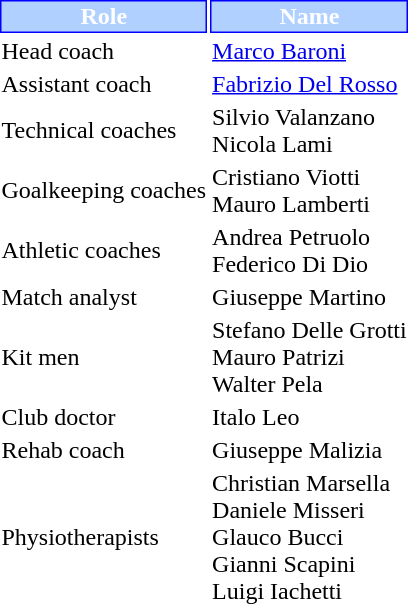<table class="toccolours">
<tr>
<th style="background:#B0d0ff;color:White;border:1px solid Blue">Role</th>
<th style="background:#B0d0ff;color:White;border:1px solid Blue">Name</th>
</tr>
<tr>
<td>Head coach</td>
<td> <a href='#'>Marco Baroni</a></td>
</tr>
<tr>
<td>Assistant coach</td>
<td> <a href='#'>Fabrizio Del Rosso</a></td>
</tr>
<tr>
<td>Technical coaches</td>
<td> Silvio Valanzano <br>  Nicola Lami</td>
</tr>
<tr>
<td>Goalkeeping coaches</td>
<td> Cristiano Viotti <br>  Mauro Lamberti</td>
</tr>
<tr>
<td>Athletic coaches</td>
<td> Andrea Petruolo <br>  Federico Di Dio</td>
</tr>
<tr>
<td>Match analyst</td>
<td> Giuseppe Martino</td>
</tr>
<tr>
<td>Kit men</td>
<td> Stefano Delle Grotti <br>  Mauro Patrizi <br>  Walter Pela</td>
</tr>
<tr>
<td>Club doctor</td>
<td> Italo Leo</td>
</tr>
<tr>
<td>Rehab coach</td>
<td> Giuseppe Malizia</td>
</tr>
<tr>
<td>Physiotherapists</td>
<td> Christian Marsella <br>  Daniele Misseri <br>  Glauco Bucci <br>  Gianni Scapini <br>  Luigi Iachetti</td>
</tr>
</table>
